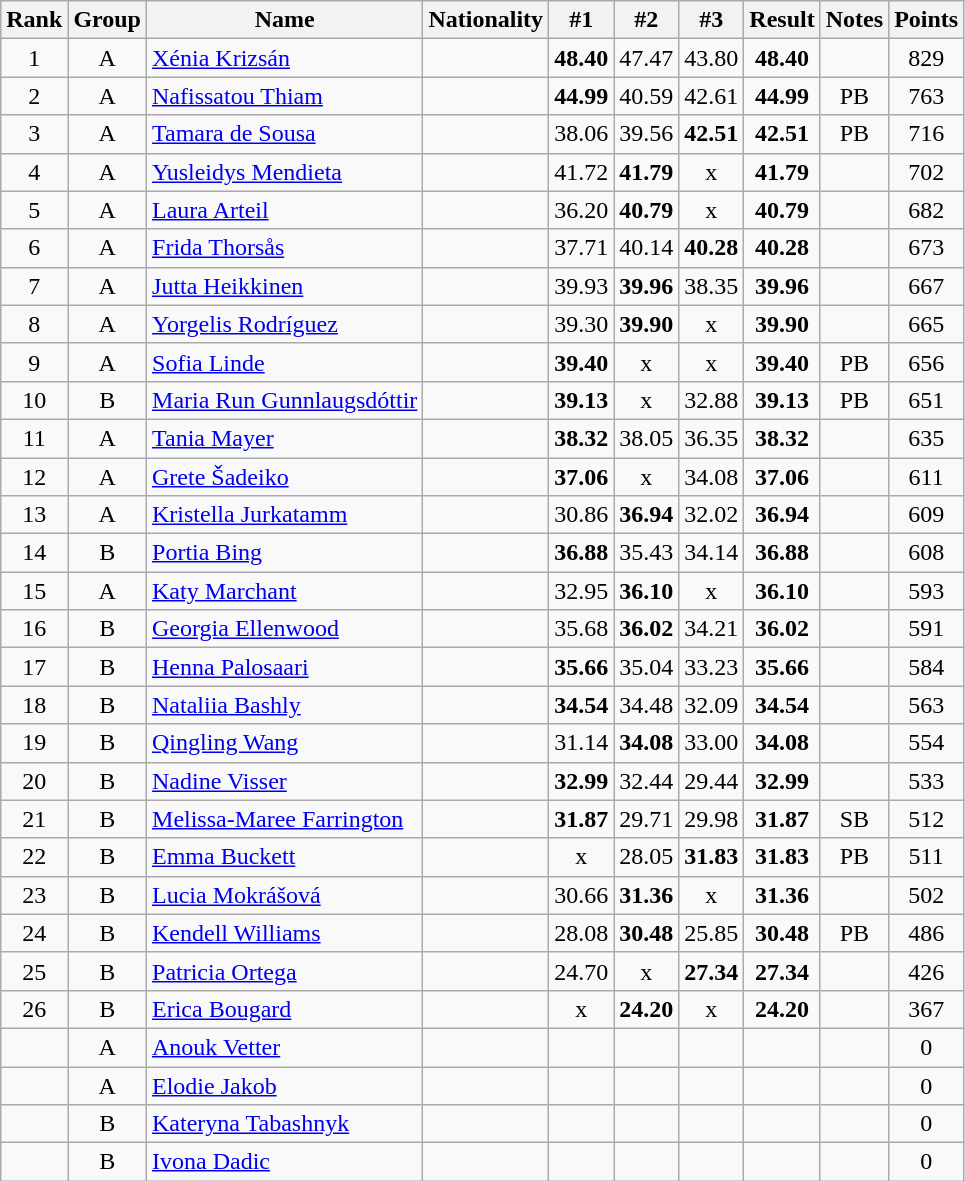<table class="wikitable sortable" style="text-align:center">
<tr>
<th>Rank</th>
<th>Group</th>
<th>Name</th>
<th>Nationality</th>
<th>#1</th>
<th>#2</th>
<th>#3</th>
<th>Result</th>
<th>Notes</th>
<th>Points</th>
</tr>
<tr>
<td>1</td>
<td>A</td>
<td align=left><a href='#'>Xénia Krizsán</a></td>
<td align=left></td>
<td><strong>48.40</strong></td>
<td>47.47</td>
<td>43.80</td>
<td><strong>48.40</strong></td>
<td></td>
<td>829</td>
</tr>
<tr>
<td>2</td>
<td>A</td>
<td align=left><a href='#'>Nafissatou Thiam</a></td>
<td align=left></td>
<td><strong>44.99</strong></td>
<td>40.59</td>
<td>42.61</td>
<td><strong>44.99</strong></td>
<td>PB</td>
<td>763</td>
</tr>
<tr>
<td>3</td>
<td>A</td>
<td align=left><a href='#'>Tamara de Sousa</a></td>
<td align=left></td>
<td>38.06</td>
<td>39.56</td>
<td><strong>42.51</strong></td>
<td><strong>42.51</strong></td>
<td>PB</td>
<td>716</td>
</tr>
<tr>
<td>4</td>
<td>A</td>
<td align=left><a href='#'>Yusleidys Mendieta</a></td>
<td align=left></td>
<td>41.72</td>
<td><strong>41.79</strong></td>
<td>x</td>
<td><strong>41.79</strong></td>
<td></td>
<td>702</td>
</tr>
<tr>
<td>5</td>
<td>A</td>
<td align=left><a href='#'>Laura Arteil</a></td>
<td align=left></td>
<td>36.20</td>
<td><strong>40.79</strong></td>
<td>x</td>
<td><strong>40.79</strong></td>
<td></td>
<td>682</td>
</tr>
<tr>
<td>6</td>
<td>A</td>
<td align=left><a href='#'>Frida Thorsås</a></td>
<td align=left></td>
<td>37.71</td>
<td>40.14</td>
<td><strong>40.28</strong></td>
<td><strong>40.28</strong></td>
<td></td>
<td>673</td>
</tr>
<tr>
<td>7</td>
<td>A</td>
<td align=left><a href='#'>Jutta Heikkinen</a></td>
<td align=left></td>
<td>39.93</td>
<td><strong>39.96</strong></td>
<td>38.35</td>
<td><strong>39.96</strong></td>
<td></td>
<td>667</td>
</tr>
<tr>
<td>8</td>
<td>A</td>
<td align=left><a href='#'>Yorgelis Rodríguez</a></td>
<td align=left></td>
<td>39.30</td>
<td><strong>39.90</strong></td>
<td>x</td>
<td><strong>39.90</strong></td>
<td></td>
<td>665</td>
</tr>
<tr>
<td>9</td>
<td>A</td>
<td align=left><a href='#'>Sofia Linde</a></td>
<td align=left></td>
<td><strong>39.40</strong></td>
<td>x</td>
<td>x</td>
<td><strong>39.40</strong></td>
<td>PB</td>
<td>656</td>
</tr>
<tr>
<td>10</td>
<td>B</td>
<td align=left><a href='#'>Maria Run Gunnlaugsdóttir</a></td>
<td align=left></td>
<td><strong>39.13</strong></td>
<td>x</td>
<td>32.88</td>
<td><strong>39.13</strong></td>
<td>PB</td>
<td>651</td>
</tr>
<tr>
<td>11</td>
<td>A</td>
<td align=left><a href='#'>Tania Mayer</a></td>
<td align=left></td>
<td><strong>38.32</strong></td>
<td>38.05</td>
<td>36.35</td>
<td><strong>38.32</strong></td>
<td></td>
<td>635</td>
</tr>
<tr>
<td>12</td>
<td>A</td>
<td align=left><a href='#'>Grete Šadeiko</a></td>
<td align=left></td>
<td><strong>37.06</strong></td>
<td>x</td>
<td>34.08</td>
<td><strong>37.06</strong></td>
<td></td>
<td>611</td>
</tr>
<tr>
<td>13</td>
<td>A</td>
<td align=left><a href='#'>Kristella Jurkatamm</a></td>
<td align=left></td>
<td>30.86</td>
<td><strong>36.94</strong></td>
<td>32.02</td>
<td><strong>36.94</strong></td>
<td></td>
<td>609</td>
</tr>
<tr>
<td>14</td>
<td>B</td>
<td align=left><a href='#'>Portia Bing</a></td>
<td align=left></td>
<td><strong>36.88</strong></td>
<td>35.43</td>
<td>34.14</td>
<td><strong>36.88</strong></td>
<td></td>
<td>608</td>
</tr>
<tr>
<td>15</td>
<td>A</td>
<td align=left><a href='#'>Katy Marchant</a></td>
<td align=left></td>
<td>32.95</td>
<td><strong>36.10</strong></td>
<td>x</td>
<td><strong>36.10</strong></td>
<td></td>
<td>593</td>
</tr>
<tr>
<td>16</td>
<td>B</td>
<td align=left><a href='#'>Georgia Ellenwood</a></td>
<td align=left></td>
<td>35.68</td>
<td><strong>36.02</strong></td>
<td>34.21</td>
<td><strong>36.02</strong></td>
<td></td>
<td>591</td>
</tr>
<tr>
<td>17</td>
<td>B</td>
<td align=left><a href='#'>Henna Palosaari</a></td>
<td align=left></td>
<td><strong>35.66</strong></td>
<td>35.04</td>
<td>33.23</td>
<td><strong>35.66</strong></td>
<td></td>
<td>584</td>
</tr>
<tr>
<td>18</td>
<td>B</td>
<td align=left><a href='#'>Nataliia Bashly</a></td>
<td align=left></td>
<td><strong>34.54</strong></td>
<td>34.48</td>
<td>32.09</td>
<td><strong>34.54</strong></td>
<td></td>
<td>563</td>
</tr>
<tr>
<td>19</td>
<td>B</td>
<td align=left><a href='#'>Qingling Wang</a></td>
<td align=left></td>
<td>31.14</td>
<td><strong>34.08</strong></td>
<td>33.00</td>
<td><strong>34.08</strong></td>
<td></td>
<td>554</td>
</tr>
<tr>
<td>20</td>
<td>B</td>
<td align=left><a href='#'>Nadine Visser</a></td>
<td align=left></td>
<td><strong>32.99</strong></td>
<td>32.44</td>
<td>29.44</td>
<td><strong>32.99</strong></td>
<td></td>
<td>533</td>
</tr>
<tr>
<td>21</td>
<td>B</td>
<td align=left><a href='#'>Melissa-Maree Farrington</a></td>
<td align=left></td>
<td><strong>31.87</strong></td>
<td>29.71</td>
<td>29.98</td>
<td><strong>31.87</strong></td>
<td>SB</td>
<td>512</td>
</tr>
<tr>
<td>22</td>
<td>B</td>
<td align=left><a href='#'>Emma Buckett</a></td>
<td align=left></td>
<td>x</td>
<td>28.05</td>
<td><strong>31.83</strong></td>
<td><strong>31.83</strong></td>
<td>PB</td>
<td>511</td>
</tr>
<tr>
<td>23</td>
<td>B</td>
<td align=left><a href='#'>Lucia Mokrášová</a></td>
<td align=left></td>
<td>30.66</td>
<td><strong>31.36</strong></td>
<td>x</td>
<td><strong>31.36</strong></td>
<td></td>
<td>502</td>
</tr>
<tr>
<td>24</td>
<td>B</td>
<td align=left><a href='#'>Kendell Williams</a></td>
<td align=left></td>
<td>28.08</td>
<td><strong>30.48</strong></td>
<td>25.85</td>
<td><strong>30.48</strong></td>
<td>PB</td>
<td>486</td>
</tr>
<tr>
<td>25</td>
<td>B</td>
<td align=left><a href='#'>Patricia Ortega</a></td>
<td align=left></td>
<td>24.70</td>
<td>x</td>
<td><strong>27.34</strong></td>
<td><strong>27.34</strong></td>
<td></td>
<td>426</td>
</tr>
<tr>
<td>26</td>
<td>B</td>
<td align=left><a href='#'>Erica Bougard</a></td>
<td align=left></td>
<td>x</td>
<td><strong>24.20</strong></td>
<td>x</td>
<td><strong>24.20</strong></td>
<td></td>
<td>367</td>
</tr>
<tr>
<td></td>
<td>A</td>
<td align=left><a href='#'>Anouk Vetter</a></td>
<td align=left></td>
<td></td>
<td></td>
<td></td>
<td></td>
<td></td>
<td>0</td>
</tr>
<tr>
<td></td>
<td>A</td>
<td align=left><a href='#'>Elodie Jakob</a></td>
<td align=left></td>
<td></td>
<td></td>
<td></td>
<td></td>
<td></td>
<td>0</td>
</tr>
<tr>
<td></td>
<td>B</td>
<td align=left><a href='#'>Kateryna Tabashnyk</a></td>
<td align=left></td>
<td></td>
<td></td>
<td></td>
<td></td>
<td></td>
<td>0</td>
</tr>
<tr>
<td></td>
<td>B</td>
<td align=left><a href='#'>Ivona Dadic</a></td>
<td align=left></td>
<td></td>
<td></td>
<td></td>
<td></td>
<td></td>
<td>0</td>
</tr>
</table>
